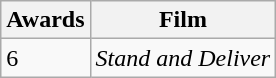<table class="wikitable">
<tr>
<th>Awards</th>
<th>Film</th>
</tr>
<tr>
<td>6</td>
<td><em>Stand and Deliver</em></td>
</tr>
</table>
